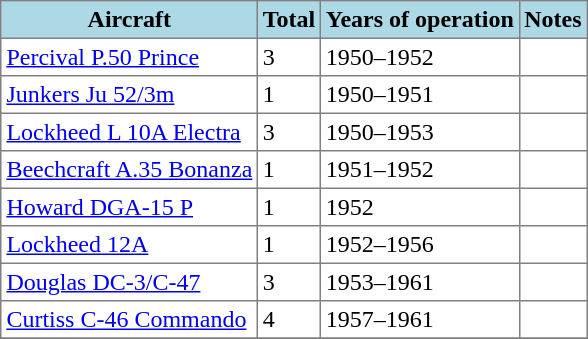<table class="toccolours sortable" border="1" cellpadding="3" style="margin:1em auto; border-collapse:collapse">
<tr bgcolor=lightblue>
<th>Aircraft</th>
<th>Total</th>
<th>Years of operation</th>
<th>Notes</th>
</tr>
<tr>
<td><a href='#'>Percival P.50 Prince</a></td>
<td>3</td>
<td>1950–1952</td>
<td></td>
</tr>
<tr>
<td><a href='#'>Junkers Ju 52/3m</a></td>
<td>1</td>
<td>1950–1951</td>
<td></td>
</tr>
<tr>
<td><a href='#'>Lockheed L 10A Electra</a></td>
<td>3</td>
<td>1950–1953</td>
<td></td>
</tr>
<tr>
<td><a href='#'>Beechcraft A.35 Bonanza</a></td>
<td>1</td>
<td>1951–1952</td>
<td></td>
</tr>
<tr>
<td><a href='#'>Howard DGA-15 P</a></td>
<td>1</td>
<td>1952</td>
<td></td>
</tr>
<tr>
<td><a href='#'>Lockheed 12A</a></td>
<td>1</td>
<td>1952–1956</td>
<td></td>
</tr>
<tr>
<td><a href='#'>Douglas DC-3/C-47</a></td>
<td>3</td>
<td>1953–1961</td>
<td></td>
</tr>
<tr>
<td><a href='#'>Curtiss C-46 Commando</a></td>
<td>4</td>
<td>1957–1961</td>
<td></td>
</tr>
<tr>
</tr>
</table>
